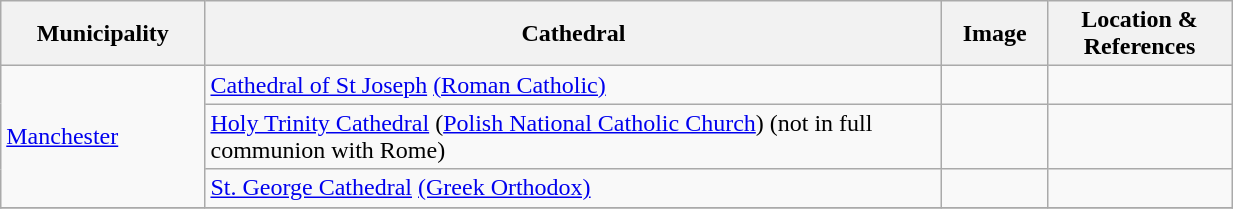<table width=65% class="wikitable">
<tr>
<th width = 10%>Municipality</th>
<th width = 40%>Cathedral</th>
<th width = 5%>Image</th>
<th width = 10%>Location & References</th>
</tr>
<tr>
<td rowspan=3><a href='#'>Manchester</a></td>
<td><a href='#'>Cathedral of St Joseph</a> <a href='#'>(Roman Catholic)</a></td>
<td></td>
<td><small></small><br></td>
</tr>
<tr>
<td><a href='#'>Holy Trinity Cathedral</a> (<a href='#'>Polish National Catholic Church</a>) (not in full communion with Rome)</td>
<td></td>
<td><small></small><br></td>
</tr>
<tr>
<td><a href='#'>St. George Cathedral</a> <a href='#'>(Greek Orthodox)</a></td>
<td></td>
<td><small></small><br></td>
</tr>
<tr>
</tr>
</table>
